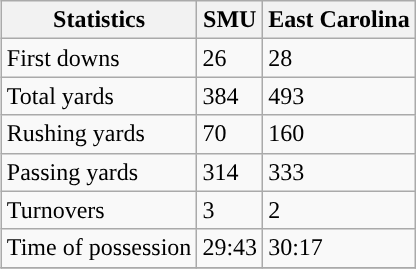<table class="wikitable" style="float: right;">
<tr>
<th>Statistics</th>
<th>SMU</th>
<th>East Carolina</th>
</tr>
<tr>
<td>First downs</td>
<td>26</td>
<td>28</td>
</tr>
<tr>
<td>Total yards</td>
<td>384</td>
<td>493</td>
</tr>
<tr>
<td>Rushing yards</td>
<td>70</td>
<td>160</td>
</tr>
<tr>
<td>Passing yards</td>
<td>314</td>
<td>333</td>
</tr>
<tr>
<td>Turnovers</td>
<td>3</td>
<td>2</td>
</tr>
<tr>
<td>Time of possession</td>
<td>29:43</td>
<td>30:17</td>
</tr>
<tr>
</tr>
</table>
